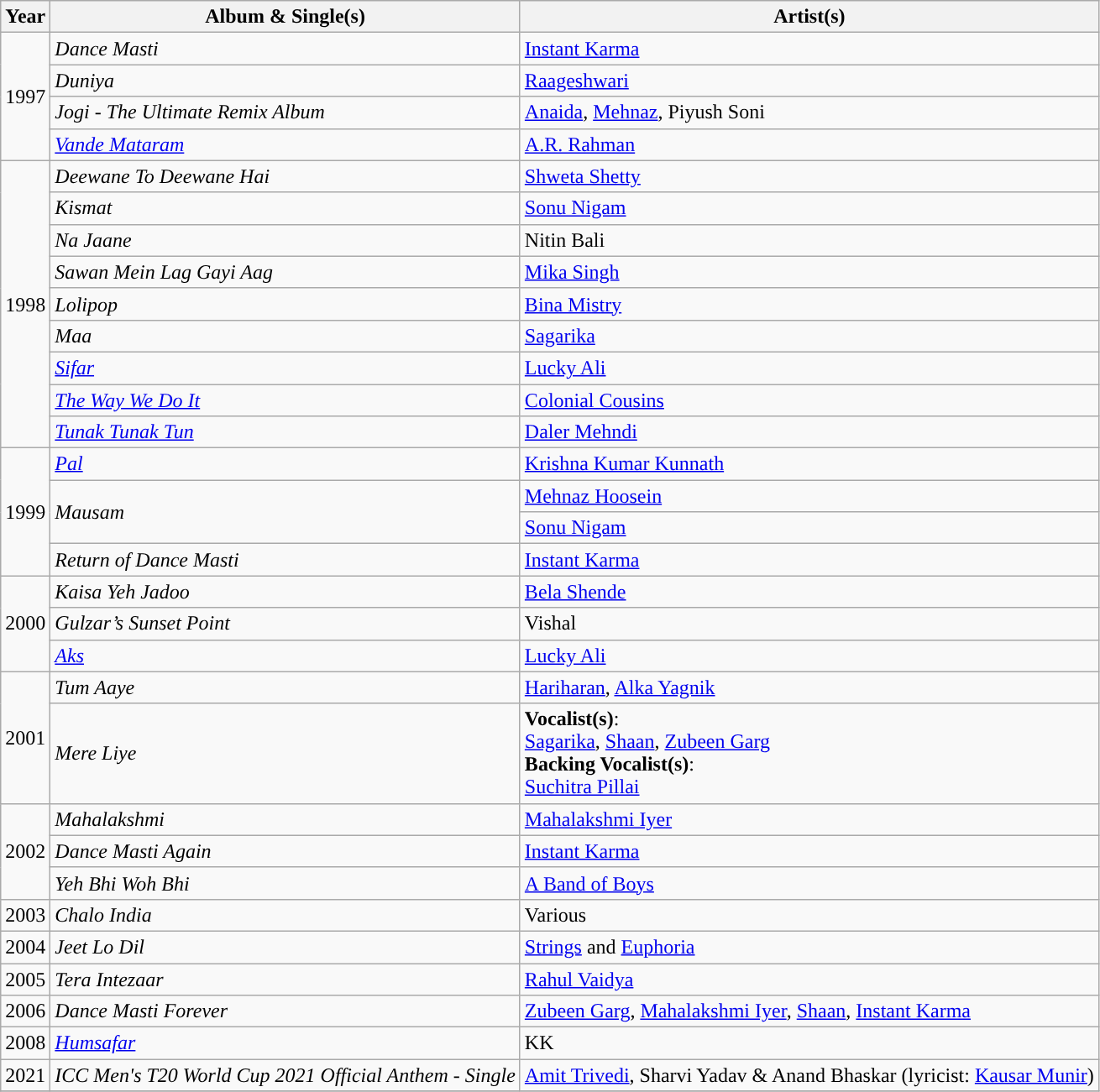<table class="wikitable">
<tr>
<th>Year</th>
<th>Album & Single(s)</th>
<th>Artist(s)</th>
</tr>
<tr>
<td rowspan="4">1997</td>
<td><em>Dance Masti</em></td>
<td><a href='#'>Instant Karma</a></td>
</tr>
<tr>
<td><em>Duniya</em></td>
<td><a href='#'>Raageshwari</a></td>
</tr>
<tr>
<td><em>Jogi - The Ultimate Remix Album</em></td>
<td><a href='#'>Anaida</a>, <a href='#'>Mehnaz</a>, Piyush Soni</td>
</tr>
<tr>
<td><em><a href='#'>Vande Mataram</a></em></td>
<td><a href='#'>A.R. Rahman</a></td>
</tr>
<tr>
<td rowspan="9">1998</td>
<td><em>Deewane To Deewane Hai</em></td>
<td><a href='#'>Shweta Shetty</a></td>
</tr>
<tr>
<td><em>Kismat</em></td>
<td><a href='#'>Sonu Nigam</a></td>
</tr>
<tr>
<td><em>Na Jaane</em></td>
<td>Nitin Bali</td>
</tr>
<tr>
<td><em>Sawan Mein Lag Gayi Aag</em></td>
<td><a href='#'>Mika Singh</a></td>
</tr>
<tr>
<td><em>Lolipop</em></td>
<td><a href='#'>Bina Mistry</a></td>
</tr>
<tr>
<td><em>Maa</em></td>
<td><a href='#'>Sagarika</a></td>
</tr>
<tr>
<td><em><a href='#'>Sifar</a></em></td>
<td><a href='#'>Lucky Ali</a></td>
</tr>
<tr>
<td><em><a href='#'>The Way We Do It</a></em></td>
<td><a href='#'>Colonial Cousins</a></td>
</tr>
<tr>
<td><em><a href='#'>Tunak Tunak Tun</a></em></td>
<td><a href='#'>Daler Mehndi</a></td>
</tr>
<tr>
<td rowspan="4">1999</td>
<td><em><a href='#'>Pal</a></em></td>
<td><a href='#'>Krishna Kumar Kunnath</a></td>
</tr>
<tr>
<td rowspan="2'"><em>Mausam</em></td>
<td><a href='#'>Mehnaz Hoosein</a></td>
</tr>
<tr>
<td><a href='#'>Sonu Nigam</a></td>
</tr>
<tr>
<td><em>Return of Dance Masti</em></td>
<td><a href='#'>Instant Karma</a></td>
</tr>
<tr>
<td rowspan="3">2000</td>
<td><em>Kaisa Yeh Jadoo</em></td>
<td><a href='#'>Bela Shende</a></td>
</tr>
<tr>
<td><em>Gulzar’s Sunset Point</em></td>
<td>Vishal</td>
</tr>
<tr>
<td><em><a href='#'>Aks</a></em></td>
<td><a href='#'>Lucky Ali</a></td>
</tr>
<tr>
<td rowspan="2">2001</td>
<td><em>Tum Aaye</em></td>
<td><a href='#'>Hariharan</a>, <a href='#'>Alka Yagnik</a></td>
</tr>
<tr>
<td><em>Mere Liye</em></td>
<td><strong>Vocalist(s)</strong>: <br> <a href='#'>Sagarika</a>, <a href='#'>Shaan</a>, <a href='#'>Zubeen Garg</a> <br> <strong>Backing Vocalist(s)</strong>: <br> <a href='#'>Suchitra Pillai</a></td>
</tr>
<tr>
<td rowspan="3">2002</td>
<td><em>Mahalakshmi</em></td>
<td><a href='#'>Mahalakshmi Iyer</a></td>
</tr>
<tr>
<td><em>Dance Masti Again</em></td>
<td><a href='#'>Instant Karma</a></td>
</tr>
<tr>
<td><em>Yeh Bhi Woh Bhi</em></td>
<td><a href='#'>A Band of Boys</a></td>
</tr>
<tr>
<td>2003</td>
<td><em>Chalo India</em></td>
<td>Various</td>
</tr>
<tr>
<td>2004</td>
<td><em>Jeet Lo Dil</em></td>
<td><a href='#'>Strings</a> and <a href='#'>Euphoria</a></td>
</tr>
<tr>
<td>2005</td>
<td><em>Tera Intezaar</em></td>
<td><a href='#'>Rahul Vaidya</a></td>
</tr>
<tr>
<td>2006</td>
<td><em>Dance Masti Forever</em></td>
<td><a href='#'>Zubeen Garg</a>, <a href='#'>Mahalakshmi Iyer</a>, <a href='#'>Shaan</a>, <a href='#'>Instant Karma</a></td>
</tr>
<tr>
<td>2008</td>
<td><em><a href='#'>Humsafar</a></em></td>
<td>KK</td>
</tr>
<tr>
<td>2021</td>
<td><em>ICC Men's T20 World Cup 2021 Official Anthem - Single</em></td>
<td><a href='#'>Amit Trivedi</a>, Sharvi Yadav & Anand Bhaskar (lyricist: <a href='#'>Kausar Munir</a>)</td>
</tr>
<tr>
</tr>
</table>
